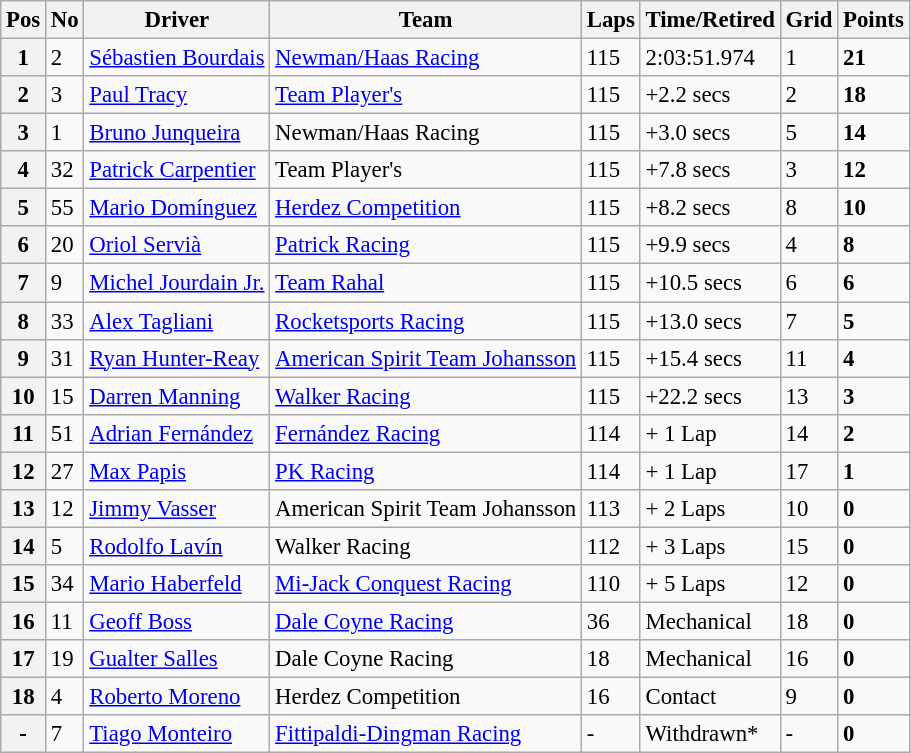<table class="wikitable" style="font-size:95%;">
<tr>
<th>Pos</th>
<th>No</th>
<th>Driver</th>
<th>Team</th>
<th>Laps</th>
<th>Time/Retired</th>
<th>Grid</th>
<th>Points</th>
</tr>
<tr>
<th>1</th>
<td>2</td>
<td> <a href='#'>Sébastien Bourdais</a></td>
<td><a href='#'>Newman/Haas Racing</a></td>
<td>115</td>
<td>2:03:51.974</td>
<td>1</td>
<td><strong>21</strong></td>
</tr>
<tr>
<th>2</th>
<td>3</td>
<td> <a href='#'>Paul Tracy</a></td>
<td><a href='#'>Team Player's</a></td>
<td>115</td>
<td>+2.2 secs</td>
<td>2</td>
<td><strong>18</strong></td>
</tr>
<tr>
<th>3</th>
<td>1</td>
<td> <a href='#'>Bruno Junqueira</a></td>
<td>Newman/Haas Racing</td>
<td>115</td>
<td>+3.0 secs</td>
<td>5</td>
<td><strong>14</strong></td>
</tr>
<tr>
<th>4</th>
<td>32</td>
<td> <a href='#'>Patrick Carpentier</a></td>
<td>Team Player's</td>
<td>115</td>
<td>+7.8 secs</td>
<td>3</td>
<td><strong>12</strong></td>
</tr>
<tr>
<th>5</th>
<td>55</td>
<td> <a href='#'>Mario Domínguez</a></td>
<td><a href='#'>Herdez Competition</a></td>
<td>115</td>
<td>+8.2 secs</td>
<td>8</td>
<td><strong>10</strong></td>
</tr>
<tr>
<th>6</th>
<td>20</td>
<td> <a href='#'>Oriol Servià</a></td>
<td><a href='#'>Patrick Racing</a></td>
<td>115</td>
<td>+9.9 secs</td>
<td>4</td>
<td><strong>8</strong></td>
</tr>
<tr>
<th>7</th>
<td>9</td>
<td> <a href='#'>Michel Jourdain Jr.</a></td>
<td><a href='#'>Team Rahal</a></td>
<td>115</td>
<td>+10.5 secs</td>
<td>6</td>
<td><strong>6</strong></td>
</tr>
<tr>
<th>8</th>
<td>33</td>
<td> <a href='#'>Alex Tagliani</a></td>
<td><a href='#'>Rocketsports Racing</a></td>
<td>115</td>
<td>+13.0 secs</td>
<td>7</td>
<td><strong>5</strong></td>
</tr>
<tr>
<th>9</th>
<td>31</td>
<td> <a href='#'>Ryan Hunter-Reay</a></td>
<td><a href='#'>American Spirit Team Johansson</a></td>
<td>115</td>
<td>+15.4 secs</td>
<td>11</td>
<td><strong>4</strong></td>
</tr>
<tr>
<th>10</th>
<td>15</td>
<td> <a href='#'>Darren Manning</a></td>
<td><a href='#'>Walker Racing</a></td>
<td>115</td>
<td>+22.2 secs</td>
<td>13</td>
<td><strong>3</strong></td>
</tr>
<tr>
<th>11</th>
<td>51</td>
<td> <a href='#'>Adrian Fernández</a></td>
<td><a href='#'>Fernández Racing</a></td>
<td>114</td>
<td>+ 1 Lap</td>
<td>14</td>
<td><strong>2</strong></td>
</tr>
<tr>
<th>12</th>
<td>27</td>
<td> <a href='#'>Max Papis</a></td>
<td><a href='#'>PK Racing</a></td>
<td>114</td>
<td>+ 1 Lap</td>
<td>17</td>
<td><strong>1</strong></td>
</tr>
<tr>
<th>13</th>
<td>12</td>
<td> <a href='#'>Jimmy Vasser</a></td>
<td>American Spirit Team Johansson</td>
<td>113</td>
<td>+ 2 Laps</td>
<td>10</td>
<td><strong>0</strong></td>
</tr>
<tr>
<th>14</th>
<td>5</td>
<td> <a href='#'>Rodolfo Lavín</a></td>
<td>Walker Racing</td>
<td>112</td>
<td>+ 3 Laps</td>
<td>15</td>
<td><strong>0</strong></td>
</tr>
<tr>
<th>15</th>
<td>34</td>
<td> <a href='#'>Mario Haberfeld</a></td>
<td><a href='#'>Mi-Jack Conquest Racing</a></td>
<td>110</td>
<td>+ 5 Laps</td>
<td>12</td>
<td><strong>0</strong></td>
</tr>
<tr>
<th>16</th>
<td>11</td>
<td> <a href='#'>Geoff Boss</a></td>
<td><a href='#'>Dale Coyne Racing</a></td>
<td>36</td>
<td>Mechanical</td>
<td>18</td>
<td><strong>0</strong></td>
</tr>
<tr>
<th>17</th>
<td>19</td>
<td> <a href='#'>Gualter Salles</a></td>
<td>Dale Coyne Racing</td>
<td>18</td>
<td>Mechanical</td>
<td>16</td>
<td><strong>0</strong></td>
</tr>
<tr>
<th>18</th>
<td>4</td>
<td> <a href='#'>Roberto Moreno</a></td>
<td>Herdez Competition</td>
<td>16</td>
<td>Contact</td>
<td>9</td>
<td><strong>0</strong></td>
</tr>
<tr>
<th>-</th>
<td>7</td>
<td> <a href='#'>Tiago Monteiro</a></td>
<td><a href='#'>Fittipaldi-Dingman Racing</a></td>
<td>-</td>
<td>Withdrawn*</td>
<td>-</td>
<td><strong>0</strong></td>
</tr>
</table>
